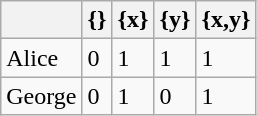<table class="wikitable">
<tr>
<th></th>
<th>{}</th>
<th>{x}</th>
<th>{y}</th>
<th>{x,y}</th>
</tr>
<tr>
<td>Alice</td>
<td>0</td>
<td>1</td>
<td>1</td>
<td>1</td>
</tr>
<tr>
<td>George</td>
<td>0</td>
<td>1</td>
<td>0</td>
<td>1</td>
</tr>
</table>
